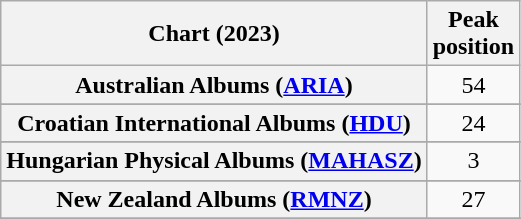<table class="wikitable sortable plainrowheaders" style="text-align:center">
<tr>
<th scope="col">Chart (2023)</th>
<th scope="col">Peak<br>position</th>
</tr>
<tr>
<th scope="row">Australian Albums (<a href='#'>ARIA</a>)</th>
<td>54</td>
</tr>
<tr>
</tr>
<tr>
<th scope="row">Croatian International Albums (<a href='#'>HDU</a>)</th>
<td>24</td>
</tr>
<tr>
</tr>
<tr>
<th scope="row">Hungarian Physical Albums (<a href='#'>MAHASZ</a>)</th>
<td>3</td>
</tr>
<tr>
</tr>
<tr>
<th scope="row">New Zealand Albums (<a href='#'>RMNZ</a>)</th>
<td>27</td>
</tr>
<tr>
</tr>
<tr>
</tr>
<tr>
</tr>
<tr>
</tr>
</table>
